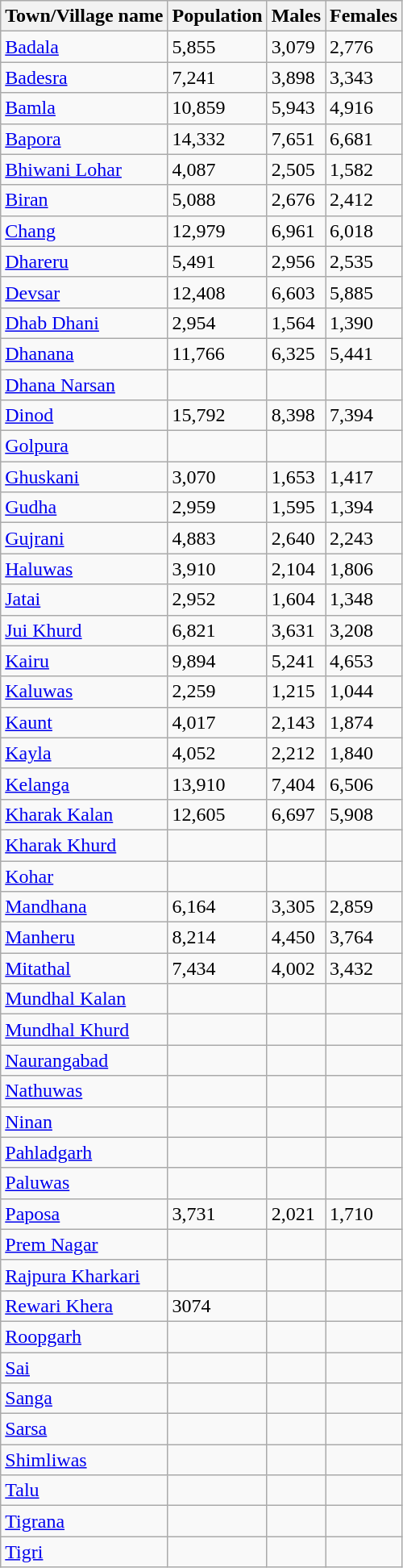<table class="wikitable sortable collapsible">
<tr>
<th>Town/Village name</th>
<th>Population</th>
<th>Males</th>
<th>Females</th>
</tr>
<tr>
<td><a href='#'>Badala</a></td>
<td>5,855</td>
<td>3,079</td>
<td>2,776</td>
</tr>
<tr>
<td><a href='#'>Badesra</a></td>
<td>7,241</td>
<td>3,898</td>
<td>3,343</td>
</tr>
<tr>
<td><a href='#'>Bamla</a></td>
<td>10,859</td>
<td>5,943</td>
<td>4,916</td>
</tr>
<tr>
<td><a href='#'>Bapora</a></td>
<td>14,332</td>
<td>7,651</td>
<td>6,681</td>
</tr>
<tr>
<td><a href='#'>Bhiwani Lohar</a></td>
<td>4,087</td>
<td>2,505</td>
<td>1,582</td>
</tr>
<tr>
<td><a href='#'>Biran</a></td>
<td>5,088</td>
<td>2,676</td>
<td>2,412</td>
</tr>
<tr>
<td><a href='#'>Chang</a></td>
<td>12,979</td>
<td>6,961</td>
<td>6,018</td>
</tr>
<tr>
<td><a href='#'>Dhareru</a></td>
<td>5,491</td>
<td>2,956</td>
<td>2,535</td>
</tr>
<tr>
<td><a href='#'>Devsar</a></td>
<td>12,408</td>
<td>6,603</td>
<td>5,885</td>
</tr>
<tr>
<td><a href='#'>Dhab Dhani</a></td>
<td>2,954</td>
<td>1,564</td>
<td>1,390</td>
</tr>
<tr>
<td><a href='#'>Dhanana</a></td>
<td>11,766</td>
<td>6,325</td>
<td>5,441</td>
</tr>
<tr>
<td><a href='#'>Dhana Narsan</a></td>
<td></td>
<td></td>
<td></td>
</tr>
<tr>
<td><a href='#'>Dinod</a></td>
<td>15,792</td>
<td>8,398</td>
<td>7,394</td>
</tr>
<tr>
<td><a href='#'>Golpura</a></td>
<td></td>
<td></td>
<td></td>
</tr>
<tr>
<td><a href='#'>Ghuskani</a></td>
<td>3,070</td>
<td>1,653</td>
<td>1,417</td>
</tr>
<tr>
<td><a href='#'>Gudha</a></td>
<td>2,959</td>
<td>1,595</td>
<td>1,394</td>
</tr>
<tr>
<td><a href='#'>Gujrani</a></td>
<td>4,883</td>
<td>2,640</td>
<td>2,243</td>
</tr>
<tr>
<td><a href='#'>Haluwas</a></td>
<td>3,910</td>
<td>2,104</td>
<td>1,806</td>
</tr>
<tr>
<td><a href='#'>Jatai</a></td>
<td>2,952</td>
<td>1,604</td>
<td>1,348</td>
</tr>
<tr>
<td><a href='#'>Jui Khurd</a></td>
<td>6,821</td>
<td>3,631</td>
<td>3,208</td>
</tr>
<tr>
<td><a href='#'>Kairu</a></td>
<td>9,894</td>
<td>5,241</td>
<td>4,653</td>
</tr>
<tr>
<td><a href='#'>Kaluwas</a></td>
<td>2,259</td>
<td>1,215</td>
<td>1,044</td>
</tr>
<tr>
<td><a href='#'>Kaunt</a></td>
<td>4,017</td>
<td>2,143</td>
<td>1,874</td>
</tr>
<tr>
<td><a href='#'>Kayla</a></td>
<td>4,052</td>
<td>2,212</td>
<td>1,840</td>
</tr>
<tr>
<td><a href='#'>Kelanga</a></td>
<td>13,910</td>
<td>7,404</td>
<td>6,506</td>
</tr>
<tr>
<td><a href='#'>Kharak Kalan</a></td>
<td>12,605</td>
<td>6,697</td>
<td>5,908</td>
</tr>
<tr>
<td><a href='#'>Kharak Khurd</a></td>
<td></td>
<td></td>
<td></td>
</tr>
<tr>
<td><a href='#'>Kohar</a></td>
<td></td>
<td></td>
<td></td>
</tr>
<tr>
<td><a href='#'>Mandhana</a></td>
<td>6,164</td>
<td>3,305</td>
<td>2,859</td>
</tr>
<tr>
<td><a href='#'>Manheru</a></td>
<td>8,214</td>
<td>4,450</td>
<td>3,764</td>
</tr>
<tr>
<td><a href='#'>Mitathal</a></td>
<td>7,434</td>
<td>4,002</td>
<td>3,432</td>
</tr>
<tr>
<td><a href='#'>Mundhal Kalan</a></td>
<td></td>
<td></td>
<td></td>
</tr>
<tr>
<td><a href='#'>Mundhal Khurd</a></td>
<td></td>
<td></td>
<td></td>
</tr>
<tr>
<td><a href='#'>Naurangabad</a></td>
<td></td>
<td></td>
<td></td>
</tr>
<tr>
<td><a href='#'>Nathuwas</a></td>
<td></td>
<td></td>
<td></td>
</tr>
<tr>
<td><a href='#'>Ninan</a></td>
<td></td>
<td></td>
<td></td>
</tr>
<tr>
<td><a href='#'>Pahladgarh</a></td>
<td></td>
<td></td>
<td></td>
</tr>
<tr>
<td><a href='#'>Paluwas</a></td>
<td></td>
<td></td>
<td></td>
</tr>
<tr>
<td><a href='#'>Paposa</a></td>
<td>3,731</td>
<td>2,021</td>
<td>1,710</td>
</tr>
<tr>
<td><a href='#'>Prem Nagar</a></td>
<td></td>
<td></td>
<td></td>
</tr>
<tr>
<td><a href='#'>Rajpura Kharkari</a></td>
<td></td>
<td></td>
<td></td>
</tr>
<tr>
<td><a href='#'>Rewari Khera</a></td>
<td>3074</td>
<td></td>
<td></td>
</tr>
<tr>
<td><a href='#'>Roopgarh</a></td>
<td></td>
<td></td>
<td></td>
</tr>
<tr>
<td><a href='#'>Sai</a></td>
<td></td>
<td></td>
<td></td>
</tr>
<tr>
<td><a href='#'>Sanga</a></td>
<td></td>
<td></td>
<td></td>
</tr>
<tr>
<td><a href='#'>Sarsa</a></td>
<td></td>
<td></td>
<td></td>
</tr>
<tr>
<td><a href='#'>Shimliwas</a></td>
<td></td>
<td></td>
<td></td>
</tr>
<tr>
<td><a href='#'>Talu</a></td>
<td></td>
<td></td>
<td></td>
</tr>
<tr>
<td><a href='#'>Tigrana</a></td>
<td></td>
<td></td>
<td></td>
</tr>
<tr>
<td><a href='#'>Tigri</a></td>
<td></td>
<td></td>
<td></td>
</tr>
</table>
